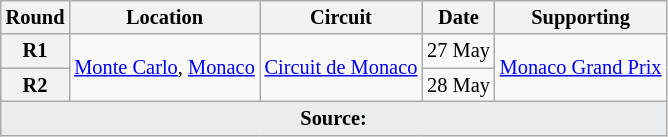<table class="wikitable" style="font-size: 85%;">
<tr>
<th>Round</th>
<th>Location</th>
<th>Circuit</th>
<th>Date</th>
<th>Supporting</th>
</tr>
<tr>
<th>R1</th>
<td rowspan=2> <a href='#'>Monte Carlo</a>, <a href='#'>Monaco</a></td>
<td rowspan=2><a href='#'>Circuit de Monaco</a></td>
<td>27 May</td>
<td rowspan=2><a href='#'>Monaco Grand Prix</a></td>
</tr>
<tr>
<th>R2</th>
<td>28 May</td>
</tr>
<tr>
<td colspan="5" style="background-color:#EAECF0;text-align:center" align="bottom"><strong>Source:</strong></td>
</tr>
</table>
